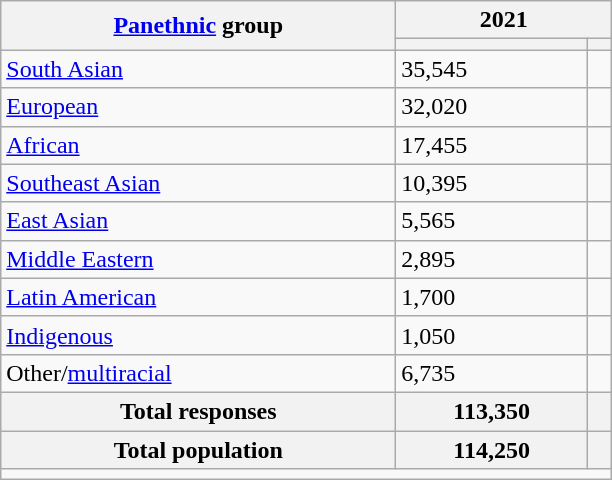<table class="wikitable collapsible sortable">
<tr>
<th rowspan="2"><a href='#'>Panethnic</a> group</th>
<th colspan="2">2021</th>
</tr>
<tr>
<th><a href='#'></a></th>
<th></th>
</tr>
<tr>
<td><a href='#'>South Asian</a></td>
<td>35,545</td>
<td></td>
</tr>
<tr>
<td><a href='#'>European</a></td>
<td>32,020</td>
<td></td>
</tr>
<tr>
<td><a href='#'>African</a></td>
<td>17,455</td>
<td></td>
</tr>
<tr>
<td><a href='#'>Southeast Asian</a></td>
<td>10,395</td>
<td></td>
</tr>
<tr>
<td><a href='#'>East Asian</a></td>
<td>5,565</td>
<td></td>
</tr>
<tr>
<td><a href='#'>Middle Eastern</a></td>
<td>2,895</td>
<td></td>
</tr>
<tr>
<td><a href='#'>Latin American</a></td>
<td>1,700</td>
<td></td>
</tr>
<tr>
<td><a href='#'>Indigenous</a></td>
<td>1,050</td>
<td></td>
</tr>
<tr>
<td>Other/<a href='#'>multiracial</a></td>
<td>6,735</td>
<td></td>
</tr>
<tr>
<th>Total responses</th>
<th>113,350</th>
<th></th>
</tr>
<tr class="sortbottom">
<th>Total population</th>
<th>114,250</th>
<th></th>
</tr>
<tr class="sortbottom">
<td colspan="15" style="width: 25em;"></td>
</tr>
</table>
